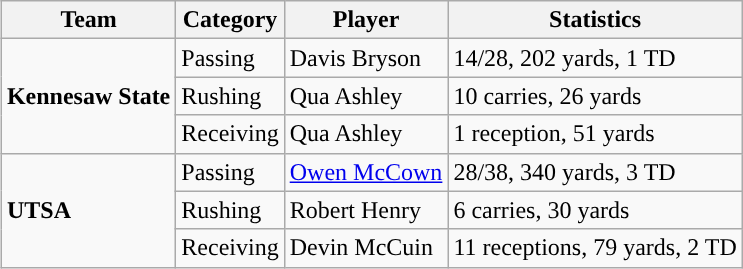<table class="wikitable" style="float: right;">
<tr>
<th>Team</th>
<th>Category</th>
<th>Player</th>
<th>Statistics</th>
</tr>
<tr>
<td rowspan=3><strong>Kennesaw State</strong></td>
<td>Passing</td>
<td>Davis Bryson</td>
<td>14/28, 202 yards, 1 TD</td>
</tr>
<tr>
<td>Rushing</td>
<td>Qua Ashley</td>
<td>10 carries, 26 yards</td>
</tr>
<tr>
<td>Receiving</td>
<td>Qua Ashley</td>
<td>1 reception, 51 yards</td>
</tr>
<tr>
<td rowspan=3><strong>UTSA</strong></td>
<td>Passing</td>
<td><a href='#'>Owen McCown</a></td>
<td>28/38, 340 yards, 3 TD</td>
</tr>
<tr>
<td>Rushing</td>
<td>Robert Henry</td>
<td>6 carries, 30 yards</td>
</tr>
<tr>
<td>Receiving</td>
<td>Devin McCuin</td>
<td>11 receptions, 79 yards, 2 TD</td>
</tr>
</table>
